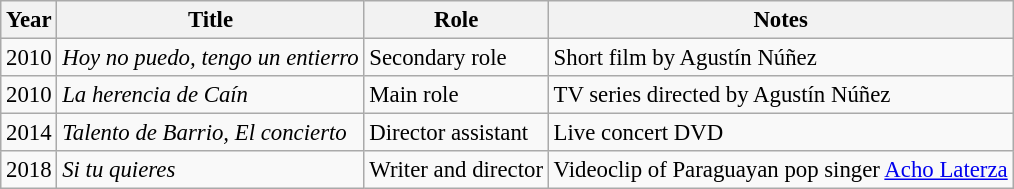<table class="wikitable" style="font-size: 95%;">
<tr>
<th>Year</th>
<th>Title</th>
<th>Role</th>
<th>Notes</th>
</tr>
<tr>
<td>2010</td>
<td><em>Hoy no puedo, tengo un entierro</em></td>
<td>Secondary role</td>
<td>Short film by Agustín Núñez</td>
</tr>
<tr>
<td>2010</td>
<td><em>La herencia de Caín</em></td>
<td>Main role</td>
<td>TV series directed by Agustín Núñez</td>
</tr>
<tr>
<td>2014</td>
<td><em>Talento de Barrio, El concierto</em></td>
<td>Director assistant</td>
<td>Live concert DVD</td>
</tr>
<tr>
<td>2018</td>
<td><em>Si tu quieres</em></td>
<td>Writer and director</td>
<td>Videoclip of Paraguayan pop singer <a href='#'>Acho Laterza</a></td>
</tr>
</table>
